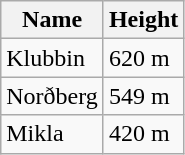<table class="wikitable">
<tr>
<th>Name</th>
<th>Height</th>
</tr>
<tr>
<td>Klubbin</td>
<td>620 m</td>
</tr>
<tr>
<td>Norðberg</td>
<td>549 m</td>
</tr>
<tr>
<td>Mikla</td>
<td>420 m</td>
</tr>
</table>
